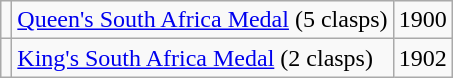<table class="wikitable">
<tr>
<td></td>
<td><a href='#'>Queen's South Africa Medal</a> (5 clasps)</td>
<td>1900</td>
</tr>
<tr>
<td></td>
<td><a href='#'>King's South Africa Medal</a> (2 clasps)</td>
<td>1902</td>
</tr>
</table>
